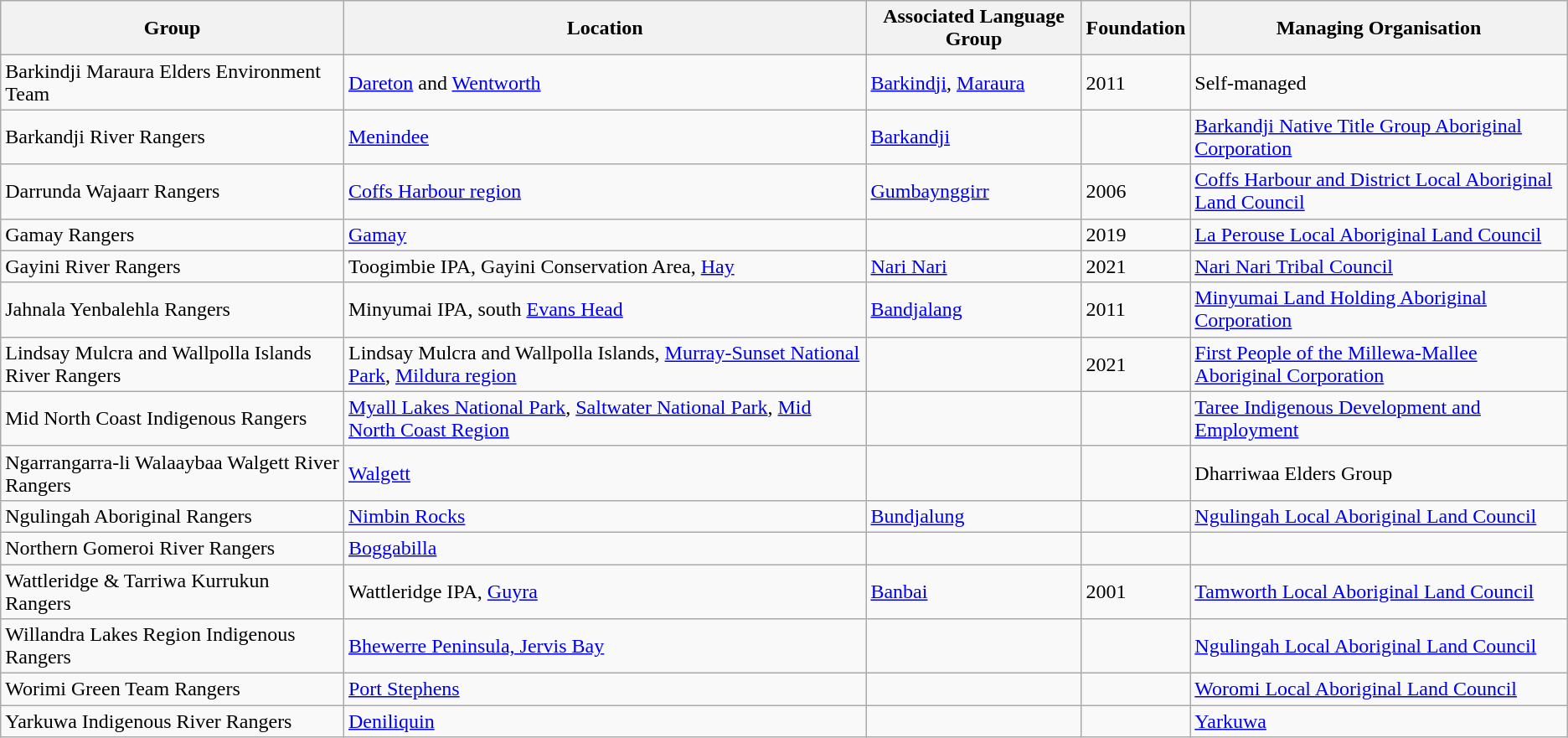<table class="wikitable">
<tr>
<th>Group</th>
<th>Location</th>
<th>Associated Language Group</th>
<th>Foundation</th>
<th>Managing Organisation</th>
</tr>
<tr>
<td>Barkindji Maraura Elders Environment Team</td>
<td><a href='#'>Dareton</a> and <a href='#'>Wentworth</a></td>
<td><a href='#'>Barkindji</a>, <a href='#'>Maraura</a></td>
<td>2011</td>
<td>Self-managed</td>
</tr>
<tr>
<td>Barkandji River Rangers</td>
<td><a href='#'>Menindee</a></td>
<td><a href='#'>Barkandji</a></td>
<td></td>
<td><a href='#'>Barkandji Native Title Group Aboriginal Corporation</a></td>
</tr>
<tr>
<td>Darrunda Wajaarr Rangers</td>
<td><a href='#'>Coffs Harbour region</a></td>
<td><a href='#'>Gumbaynggirr</a></td>
<td>2006</td>
<td><a href='#'>Coffs Harbour and District Local Aboriginal Land Council</a></td>
</tr>
<tr>
<td>Gamay Rangers</td>
<td><a href='#'>Gamay</a></td>
<td></td>
<td>2019</td>
<td><a href='#'>La Perouse Local Aboriginal Land Council</a></td>
</tr>
<tr>
<td>Gayini River Rangers</td>
<td>Toogimbie IPA, Gayini Conservation Area, <a href='#'>Hay</a></td>
<td><a href='#'>Nari Nari</a></td>
<td>2021</td>
<td><a href='#'>Nari Nari Tribal Council</a></td>
</tr>
<tr>
<td>Jahnala Yenbalehla Rangers</td>
<td>Minyumai IPA, south <a href='#'>Evans Head</a></td>
<td><a href='#'>Bandjalang</a></td>
<td>2011</td>
<td><a href='#'>Minyumai Land Holding Aboriginal Corporation</a></td>
</tr>
<tr>
<td>Lindsay Mulcra and Wallpolla Islands River Rangers</td>
<td>Lindsay Mulcra and Wallpolla Islands, <a href='#'>Murray-Sunset National Park</a>, <a href='#'>Mildura region</a></td>
<td></td>
<td>2021</td>
<td><a href='#'>First People of the Millewa-Mallee Aboriginal Corporation</a></td>
</tr>
<tr>
<td>Mid North Coast Indigenous Rangers</td>
<td><a href='#'>Myall Lakes National Park</a>, <a href='#'>Saltwater National Park</a>, <a href='#'>Mid North Coast Region</a></td>
<td></td>
<td></td>
<td><a href='#'>Taree Indigenous Development and Employment</a></td>
</tr>
<tr>
<td>Ngarrangarra-li Walaaybaa Walgett River Rangers</td>
<td><a href='#'>Walgett</a></td>
<td></td>
<td></td>
<td>Dharriwaa Elders Group</td>
</tr>
<tr>
<td>Ngulingah Aboriginal Rangers</td>
<td><a href='#'>Nimbin Rocks</a></td>
<td><a href='#'>Bundjalung</a></td>
<td></td>
<td><a href='#'>Ngulingah Local Aboriginal Land Council</a></td>
</tr>
<tr>
<td>Northern Gomeroi River Rangers</td>
<td><a href='#'>Boggabilla</a></td>
<td></td>
<td></td>
<td></td>
</tr>
<tr>
<td>Wattleridge & Tarriwa Kurrukun Rangers</td>
<td>Wattleridge IPA, <a href='#'>Guyra</a></td>
<td><a href='#'>Banbai</a></td>
<td>2001</td>
<td><a href='#'>Tamworth Local Aboriginal Land Council</a></td>
</tr>
<tr>
<td>Willandra Lakes Region Indigenous Rangers</td>
<td><a href='#'>Bhewerre Peninsula, Jervis Bay</a></td>
<td></td>
<td></td>
<td><a href='#'>Ngulingah Local Aboriginal Land Council</a></td>
</tr>
<tr>
<td>Worimi Green Team Rangers</td>
<td><a href='#'>Port Stephens</a></td>
<td></td>
<td></td>
<td><a href='#'>Woromi Local Aboriginal Land Council</a></td>
</tr>
<tr>
<td>Yarkuwa Indigenous River Rangers</td>
<td><a href='#'>Deniliquin</a></td>
<td></td>
<td></td>
<td><a href='#'>Yarkuwa</a></td>
</tr>
</table>
